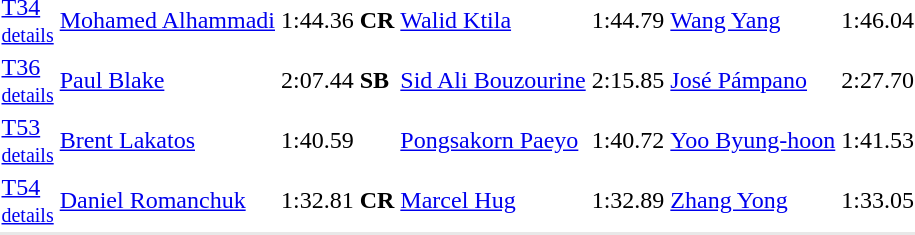<table>
<tr>
<td><a href='#'>T34</a><br><small><a href='#'>details</a></small></td>
<td><a href='#'>Mohamed Alhammadi</a><br><small></small></td>
<td>1:44.36 <strong>CR</strong></td>
<td><a href='#'>Walid Ktila</a><br><small></small></td>
<td>1:44.79</td>
<td><a href='#'>Wang Yang</a><br><small></small></td>
<td>1:46.04</td>
</tr>
<tr>
<td><a href='#'>T36</a><br><small><a href='#'>details</a></small></td>
<td><a href='#'>Paul Blake</a><br><small></small></td>
<td>2:07.44 <strong>SB</strong></td>
<td><a href='#'>Sid Ali Bouzourine</a><br><small></small></td>
<td>2:15.85</td>
<td><a href='#'>José Pámpano</a><br><small></small></td>
<td>2:27.70</td>
</tr>
<tr>
<td><a href='#'>T53</a><br><small><a href='#'>details</a></small></td>
<td><a href='#'>Brent Lakatos</a><br><small></small></td>
<td>1:40.59</td>
<td><a href='#'>Pongsakorn Paeyo</a><br><small></small></td>
<td>1:40.72</td>
<td><a href='#'>Yoo Byung-hoon</a><br><small></small></td>
<td>1:41.53</td>
</tr>
<tr>
<td><a href='#'>T54</a><br><small><a href='#'>details</a></small></td>
<td><a href='#'>Daniel Romanchuk</a><br><small></small></td>
<td>1:32.81 <strong>CR</strong></td>
<td><a href='#'>Marcel Hug</a><br><small></small></td>
<td>1:32.89</td>
<td><a href='#'>Zhang Yong</a><br><small></small></td>
<td>1:33.05</td>
</tr>
<tr bgcolor= e8e8e8>
<td colspan=7></td>
</tr>
</table>
